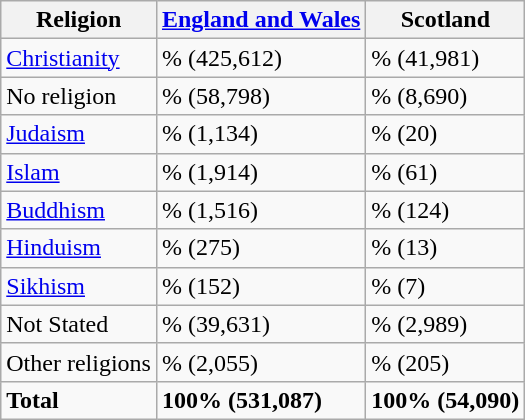<table class="wikitable">
<tr>
<th>Religion</th>
<th><a href='#'>England and Wales</a></th>
<th>Scotland</th>
</tr>
<tr>
<td> <a href='#'>Christianity</a></td>
<td>% (425,612)</td>
<td>% (41,981)</td>
</tr>
<tr>
<td>No religion</td>
<td>% (58,798)</td>
<td>% (8,690)</td>
</tr>
<tr>
<td> <a href='#'>Judaism</a></td>
<td>% (1,134)</td>
<td>% (20)</td>
</tr>
<tr>
<td> <a href='#'>Islam</a></td>
<td>% (1,914)</td>
<td>% (61)</td>
</tr>
<tr>
<td> <a href='#'>Buddhism</a></td>
<td>% (1,516)</td>
<td>% (124)</td>
</tr>
<tr>
<td> <a href='#'>Hinduism</a></td>
<td>% (275)</td>
<td>% (13)</td>
</tr>
<tr>
<td> <a href='#'>Sikhism</a></td>
<td>% (152)</td>
<td>% (7)</td>
</tr>
<tr>
<td>Not Stated</td>
<td>% (39,631)</td>
<td>% (2,989)</td>
</tr>
<tr>
<td>Other religions</td>
<td>% (2,055)</td>
<td>% (205)</td>
</tr>
<tr>
<td><strong>Total</strong></td>
<td><strong>100% (531,087)</strong></td>
<td><strong>100% (54,090)</strong></td>
</tr>
</table>
